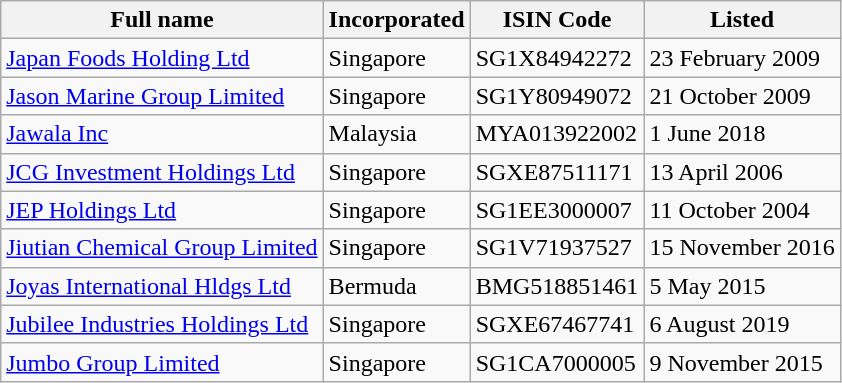<table class="wikitable">
<tr>
<th>Full name</th>
<th>Incorporated</th>
<th>ISIN Code</th>
<th>Listed</th>
</tr>
<tr>
<td><a href='#'>Japan Foods Holding Ltd</a></td>
<td>Singapore</td>
<td>SG1X84942272</td>
<td>23 February 2009</td>
</tr>
<tr>
<td><a href='#'>Jason Marine Group Limited</a></td>
<td>Singapore</td>
<td>SG1Y80949072</td>
<td>21 October 2009</td>
</tr>
<tr>
<td><a href='#'>Jawala Inc</a></td>
<td>Malaysia</td>
<td>MYA013922002</td>
<td>1 June 2018</td>
</tr>
<tr>
<td><a href='#'>JCG Investment Holdings Ltd</a></td>
<td>Singapore</td>
<td>SGXE87511171</td>
<td>13 April 2006</td>
</tr>
<tr>
<td><a href='#'>JEP Holdings Ltd</a></td>
<td>Singapore</td>
<td>SG1EE3000007</td>
<td>11 October 2004</td>
</tr>
<tr>
<td><a href='#'>Jiutian Chemical Group Limited</a></td>
<td>Singapore</td>
<td>SG1V71937527</td>
<td>15 November 2016</td>
</tr>
<tr>
<td><a href='#'>Joyas International Hldgs Ltd</a></td>
<td>Bermuda</td>
<td>BMG518851461</td>
<td>5 May 2015</td>
</tr>
<tr>
<td><a href='#'>Jubilee Industries Holdings Ltd</a></td>
<td>Singapore</td>
<td>SGXE67467741</td>
<td>6 August 2019</td>
</tr>
<tr>
<td><a href='#'>Jumbo Group Limited</a></td>
<td>Singapore</td>
<td>SG1CA7000005</td>
<td>9 November 2015</td>
</tr>
</table>
